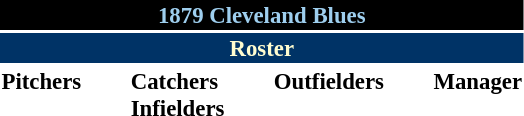<table class="toccolours" style="font-size: 95%;">
<tr>
<th colspan="10" style="background-color: #000000; color: #9ECEEE; text-align: center;">1879 Cleveland Blues</th>
</tr>
<tr>
<td colspan="10" style="background-color: #003366; color: #FFFDD0; text-align: center;"><strong>Roster</strong></td>
</tr>
<tr>
<td valign="top"><strong>Pitchers</strong><br>
</td>
<td width="25px"></td>
<td valign="top"><strong>Catchers</strong><br>



<strong>Infielders</strong>




</td>
<td width="25px"></td>
<td valign="top"><strong>Outfielders</strong><br>



</td>
<td width="25px"></td>
<td valign="top"><strong>Manager</strong><br></td>
</tr>
</table>
